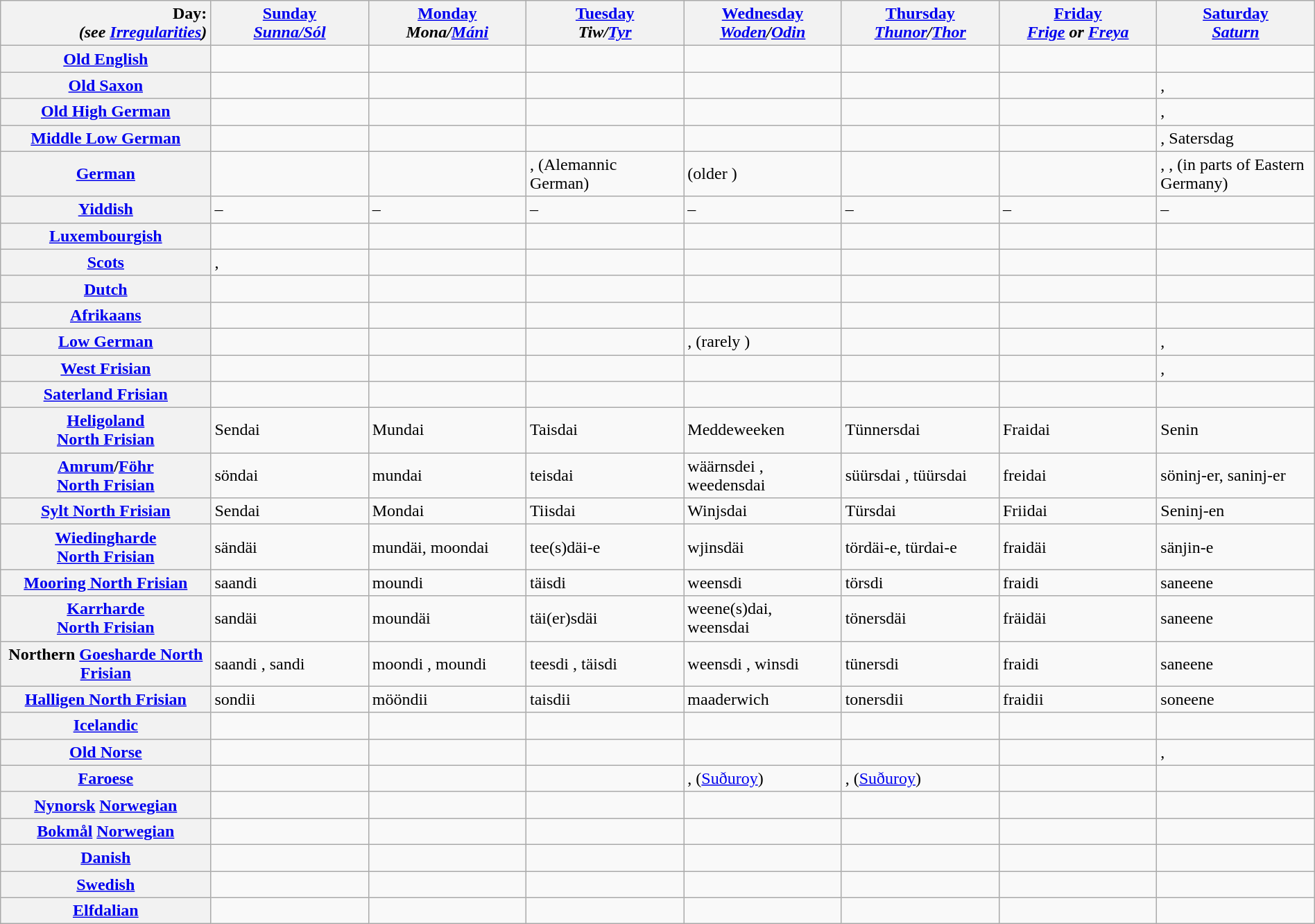<table cellspacing="1" style="width:100%;" class="wikitable">
<tr>
<th style="width:16%; text-align:right;">Day:<br><em>(see <a href='#'>Irregularities</a>)</em></th>
<th style="width:12%;"><a href='#'>Sunday</a><br><em><a href='#'>Sunna/Sól</a></em></th>
<th style="width:12%;"><a href='#'>Monday</a><br><em>Mona/<a href='#'>Máni</a></em></th>
<th style="width:12%;"><a href='#'>Tuesday</a><br><em>Tiw/<a href='#'>Tyr</a></em></th>
<th style="width:12%;"><a href='#'>Wednesday</a><br><em><a href='#'>Woden</a>/<a href='#'>Odin</a></em></th>
<th style="width:12%;"><a href='#'>Thursday</a><br><em><a href='#'>Thunor</a>/<a href='#'>Thor</a></em></th>
<th style="width:12%;"><a href='#'>Friday</a><br><em><a href='#'>Frige</a> or <a href='#'>Freya</a></em></th>
<th style="width:12%;"><a href='#'>Saturday</a><br><em><a href='#'>Saturn</a></em></th>
</tr>
<tr>
<th><a href='#'>Old English</a></th>
<td></td>
<td></td>
<td></td>
<td></td>
<td></td>
<td></td>
<td></td>
</tr>
<tr>
<th><a href='#'>Old Saxon</a></th>
<td></td>
<td></td>
<td> </td>
<td></td>
<td></td>
<td></td>
<td>, </td>
</tr>
<tr>
<th><a href='#'>Old High German</a></th>
<td></td>
<td></td>
<td></td>
<td></td>
<td></td>
<td></td>
<td>, </td>
</tr>
<tr>
<th><a href='#'>Middle Low German</a></th>
<td></td>
<td></td>
<td> </td>
<td></td>
<td></td>
<td></td>
<td>, Satersdag</td>
</tr>
<tr>
<th><a href='#'>German</a></th>
<td></td>
<td></td>
<td>,  (Alemannic German)</td>
<td> (older )</td>
<td></td>
<td></td>
<td>, ,  (in parts of Eastern Germany)</td>
</tr>
<tr>
<th><a href='#'>Yiddish</a></th>
<td> – </td>
<td> – </td>
<td> – </td>
<td> – </td>
<td> – </td>
<td> – </td>
<td> – </td>
</tr>
<tr>
<th><a href='#'>Luxembourgish</a></th>
<td></td>
<td></td>
<td></td>
<td></td>
<td></td>
<td></td>
<td></td>
</tr>
<tr>
<th><a href='#'>Scots</a></th>
<td>, </td>
<td></td>
<td></td>
<td></td>
<td></td>
<td></td>
<td></td>
</tr>
<tr>
<th><a href='#'>Dutch</a></th>
<td></td>
<td></td>
<td></td>
<td></td>
<td></td>
<td></td>
<td></td>
</tr>
<tr>
<th><a href='#'>Afrikaans</a></th>
<td></td>
<td></td>
<td></td>
<td></td>
<td></td>
<td></td>
<td></td>
</tr>
<tr>
<th><a href='#'>Low German</a></th>
<td></td>
<td></td>
<td></td>
<td>,  (rarely )</td>
<td></td>
<td></td>
<td>, </td>
</tr>
<tr>
<th><a href='#'>West Frisian</a></th>
<td></td>
<td></td>
<td></td>
<td></td>
<td></td>
<td></td>
<td>, </td>
</tr>
<tr>
<th><a href='#'>Saterland Frisian</a></th>
<td></td>
<td></td>
<td></td>
<td></td>
<td></td>
<td></td>
<td></td>
</tr>
<tr>
<th><a href='#'>Heligoland<br> North Frisian</a></th>
<td>Sendai</td>
<td>Mundai</td>
<td>Taisdai</td>
<td>Meddeweeken</td>
<td>Tünnersdai</td>
<td>Fraidai</td>
<td>Senin</td>
</tr>
<tr>
<th><a href='#'>Amrum</a>/<a href='#'>Föhr</a><br><a href='#'>North Frisian</a></th>
<td>söndai</td>
<td>mundai</td>
<td>teisdai</td>
<td>wäärnsdei , weedensdai </td>
<td>süürsdai , tüürsdai </td>
<td>freidai</td>
<td>söninj-er, saninj-er</td>
</tr>
<tr>
<th><a href='#'>Sylt North Frisian</a></th>
<td>Sendai</td>
<td>Mondai</td>
<td>Tiisdai</td>
<td>Winjsdai</td>
<td>Türsdai</td>
<td>Friidai</td>
<td>Seninj-en</td>
</tr>
<tr>
<th><a href='#'>Wiedingharde<br> North Frisian</a></th>
<td>sändäi</td>
<td>mundäi, moondai</td>
<td>tee(s)däi-e</td>
<td>wjinsdäi</td>
<td>tördäi-e, türdai-e</td>
<td>fraidäi</td>
<td>sänjin-e</td>
</tr>
<tr>
<th><a href='#'>Mooring North&nbsp;Frisian</a></th>
<td>saandi</td>
<td>moundi</td>
<td>täisdi</td>
<td>weensdi</td>
<td>törsdi</td>
<td>fraidi</td>
<td>saneene</td>
</tr>
<tr>
<th><a href='#'>Karrharde<br> North Frisian</a></th>
<td>sandäi</td>
<td>moundäi</td>
<td>täi(er)sdäi</td>
<td>weene(s)dai, weensdai</td>
<td>tönersdäi</td>
<td>fräidäi</td>
<td>saneene</td>
</tr>
<tr>
<th>Northern <a href='#'>Goesharde North Frisian</a></th>
<td>saandi , sandi </td>
<td>moondi , moundi </td>
<td>teesdi , täisdi </td>
<td>weensdi , winsdi </td>
<td>tünersdi</td>
<td>fraidi</td>
<td>saneene</td>
</tr>
<tr>
<th><a href='#'>Halligen North Frisian</a></th>
<td>sondii</td>
<td>mööndii</td>
<td>taisdii</td>
<td>maaderwich</td>
<td>tonersdii</td>
<td>fraidii</td>
<td>soneene</td>
</tr>
<tr>
<th><a href='#'>Icelandic</a></th>
<td></td>
<td></td>
<td></td>
<td></td>
<td></td>
<td></td>
<td></td>
</tr>
<tr>
<th><a href='#'>Old Norse</a></th>
<td></td>
<td></td>
<td></td>
<td></td>
<td></td>
<td></td>
<td>, </td>
</tr>
<tr>
<th><a href='#'>Faroese</a></th>
<td></td>
<td></td>
<td></td>
<td>,  (<a href='#'>Suðuroy</a>)</td>
<td>,  (<a href='#'>Suðuroy</a>)</td>
<td></td>
<td></td>
</tr>
<tr>
<th><a href='#'>Nynorsk</a> <a href='#'>Norwegian</a></th>
<td></td>
<td></td>
<td></td>
<td></td>
<td></td>
<td></td>
<td></td>
</tr>
<tr>
<th><a href='#'>Bokmål</a> <a href='#'>Norwegian</a></th>
<td></td>
<td></td>
<td></td>
<td></td>
<td></td>
<td></td>
<td></td>
</tr>
<tr>
<th><a href='#'>Danish</a></th>
<td></td>
<td></td>
<td></td>
<td></td>
<td></td>
<td></td>
<td></td>
</tr>
<tr>
<th><a href='#'>Swedish</a></th>
<td></td>
<td></td>
<td></td>
<td></td>
<td></td>
<td></td>
<td></td>
</tr>
<tr>
<th><a href='#'>Elfdalian</a></th>
<td></td>
<td></td>
<td></td>
<td></td>
<td></td>
<td></td>
<td></td>
</tr>
</table>
